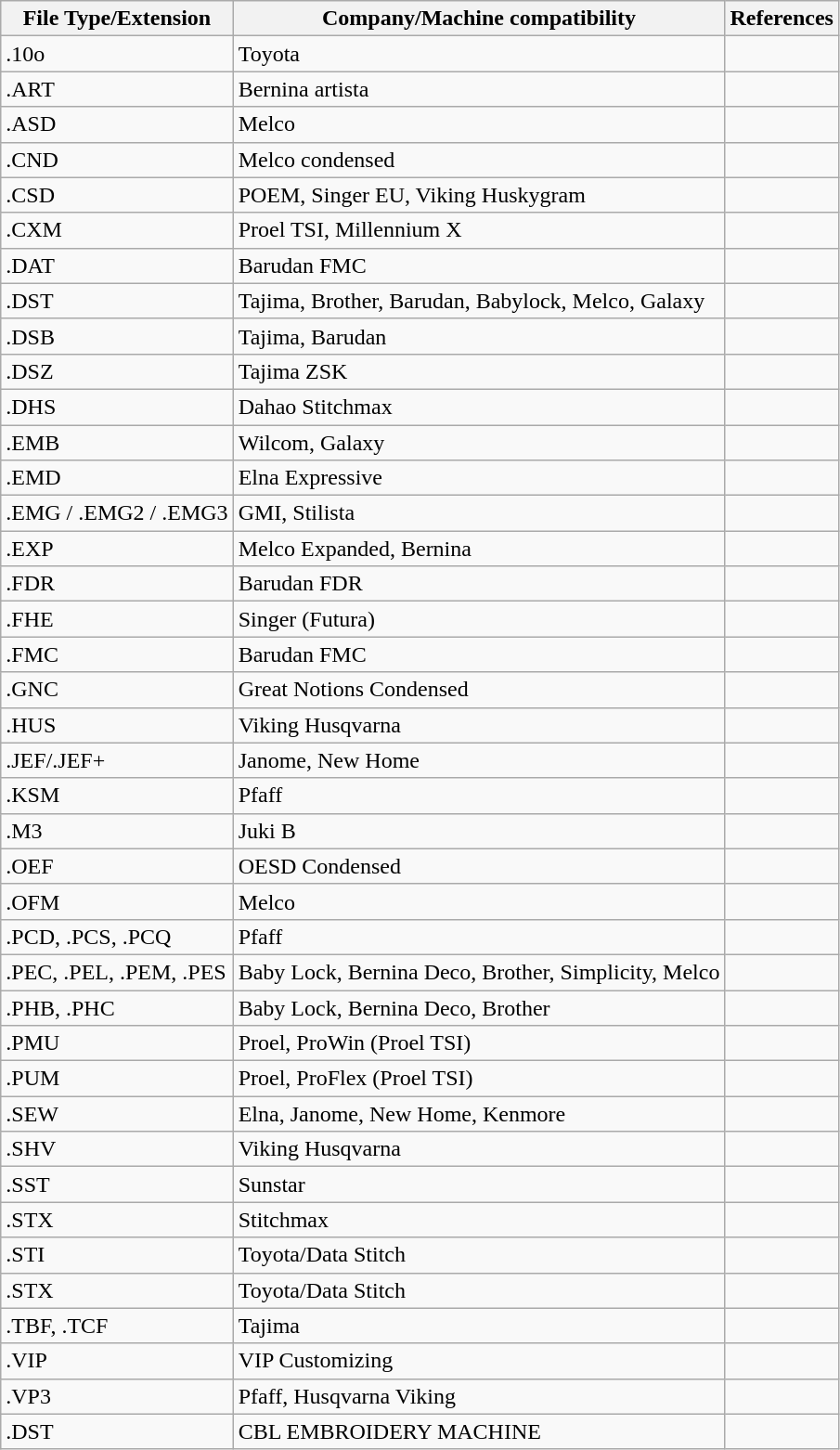<table class="wikitable sortable" border="1" style="font-size:100%;">
<tr>
<th>File Type/Extension</th>
<th>Company/Machine compatibility</th>
<th>References</th>
</tr>
<tr>
<td>.10o</td>
<td>Toyota</td>
<td></td>
</tr>
<tr>
<td>.ART</td>
<td>Bernina artista</td>
<td></td>
</tr>
<tr>
<td>.ASD</td>
<td>Melco</td>
<td></td>
</tr>
<tr>
<td>.CND</td>
<td>Melco condensed</td>
<td></td>
</tr>
<tr>
<td>.CSD</td>
<td>POEM, Singer EU, Viking Huskygram</td>
<td></td>
</tr>
<tr>
<td>.CXM</td>
<td>Proel TSI, Millennium X</td>
<td></td>
</tr>
<tr>
<td>.DAT</td>
<td>Barudan FMC</td>
<td></td>
</tr>
<tr>
<td>.DST</td>
<td>Tajima, Brother, Barudan, Babylock, Melco, Galaxy</td>
<td></td>
</tr>
<tr>
<td>.DSB</td>
<td>Tajima, Barudan</td>
<td></td>
</tr>
<tr>
<td>.DSZ</td>
<td>Tajima ZSK</td>
<td></td>
</tr>
<tr>
<td>.DHS</td>
<td>Dahao Stitchmax</td>
<td></td>
</tr>
<tr>
<td>.EMB</td>
<td>Wilcom, Galaxy</td>
<td></td>
</tr>
<tr>
<td>.EMD</td>
<td>Elna Expressive</td>
<td></td>
</tr>
<tr>
<td>.EMG / .EMG2 / .EMG3</td>
<td>GMI, Stilista</td>
<td></td>
</tr>
<tr>
<td>.EXP</td>
<td>Melco Expanded, Bernina</td>
<td></td>
</tr>
<tr>
<td>.FDR</td>
<td>Barudan FDR</td>
<td></td>
</tr>
<tr>
<td>.FHE</td>
<td>Singer (Futura)</td>
<td></td>
</tr>
<tr>
<td>.FMC</td>
<td>Barudan FMC</td>
<td></td>
</tr>
<tr>
<td>.GNC</td>
<td>Great Notions Condensed</td>
<td></td>
</tr>
<tr>
<td>.HUS</td>
<td>Viking Husqvarna</td>
<td></td>
</tr>
<tr>
<td>.JEF/.JEF+</td>
<td>Janome, New Home</td>
<td></td>
</tr>
<tr>
<td>.KSM</td>
<td>Pfaff</td>
<td></td>
</tr>
<tr>
<td>.M3</td>
<td>Juki B</td>
<td></td>
</tr>
<tr>
<td>.OEF</td>
<td>OESD Condensed</td>
<td></td>
</tr>
<tr>
<td>.OFM</td>
<td>Melco</td>
<td></td>
</tr>
<tr>
<td>.PCD, .PCS, .PCQ</td>
<td>Pfaff</td>
<td></td>
</tr>
<tr>
<td>.PEC, .PEL, .PEM, .PES</td>
<td>Baby Lock, Bernina Deco, Brother, Simplicity, Melco</td>
<td></td>
</tr>
<tr>
<td>.PHB, .PHC</td>
<td>Baby Lock, Bernina Deco, Brother</td>
<td></td>
</tr>
<tr>
<td>.PMU</td>
<td>Proel, ProWin (Proel TSI)</td>
<td></td>
</tr>
<tr>
<td>.PUM</td>
<td>Proel, ProFlex (Proel TSI)</td>
<td></td>
</tr>
<tr>
<td>.SEW</td>
<td>Elna, Janome, New Home, Kenmore</td>
<td></td>
</tr>
<tr>
<td>.SHV</td>
<td>Viking Husqvarna</td>
<td></td>
</tr>
<tr>
<td>.SST</td>
<td>Sunstar</td>
<td></td>
</tr>
<tr>
<td>.STX</td>
<td>Stitchmax</td>
<td></td>
</tr>
<tr>
<td>.STI</td>
<td>Toyota/Data Stitch</td>
<td></td>
</tr>
<tr>
<td>.STX</td>
<td>Toyota/Data Stitch</td>
<td></td>
</tr>
<tr>
<td>.TBF, .TCF</td>
<td>Tajima</td>
<td></td>
</tr>
<tr>
<td>.VIP</td>
<td>VIP Customizing</td>
<td></td>
</tr>
<tr>
<td>.VP3</td>
<td>Pfaff, Husqvarna Viking</td>
<td></td>
</tr>
<tr>
<td>.DST</td>
<td>CBL EMBROIDERY MACHINE</td>
<td></td>
</tr>
</table>
